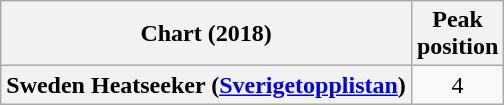<table class="wikitable plainrowheaders" style="text-align:center">
<tr>
<th scope="col">Chart (2018)</th>
<th scope="col">Peak<br>position</th>
</tr>
<tr>
<th scope="row">Sweden Heatseeker (<a href='#'>Sverigetopplistan</a>)</th>
<td>4</td>
</tr>
</table>
